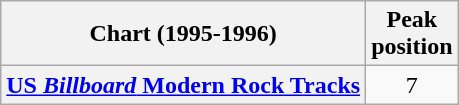<table class="wikitable sortable plainrowheaders">
<tr>
<th>Chart (1995-1996)</th>
<th>Peak<br>position</th>
</tr>
<tr>
<th scope="row"><a href='#'>US <em>Billboard</em> Modern Rock Tracks</a></th>
<td style="text-align:center;">7</td>
</tr>
</table>
